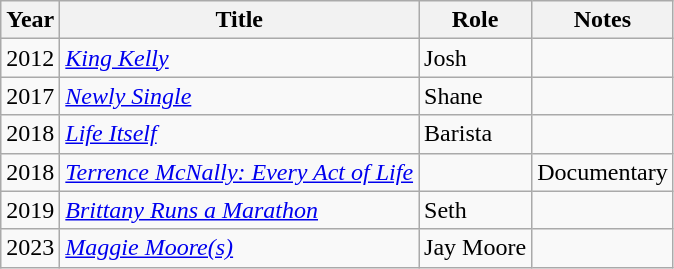<table class="wikitable sortable">
<tr>
<th>Year</th>
<th>Title</th>
<th>Role</th>
<th>Notes</th>
</tr>
<tr>
<td>2012</td>
<td><a href='#'><em>King Kelly</em></a></td>
<td>Josh</td>
<td></td>
</tr>
<tr>
<td>2017</td>
<td><em><a href='#'>Newly Single</a></em></td>
<td>Shane</td>
<td></td>
</tr>
<tr>
<td>2018</td>
<td><a href='#'><em>Life Itself</em></a></td>
<td>Barista</td>
<td></td>
</tr>
<tr>
<td>2018</td>
<td><em><a href='#'>Terrence McNally: Every Act of Life</a></em></td>
<td></td>
<td>Documentary</td>
</tr>
<tr>
<td>2019</td>
<td><em><a href='#'>Brittany Runs a Marathon</a></em></td>
<td>Seth</td>
<td></td>
</tr>
<tr>
<td>2023</td>
<td><em><a href='#'>Maggie Moore(s)</a></em></td>
<td>Jay Moore</td>
<td></td>
</tr>
</table>
